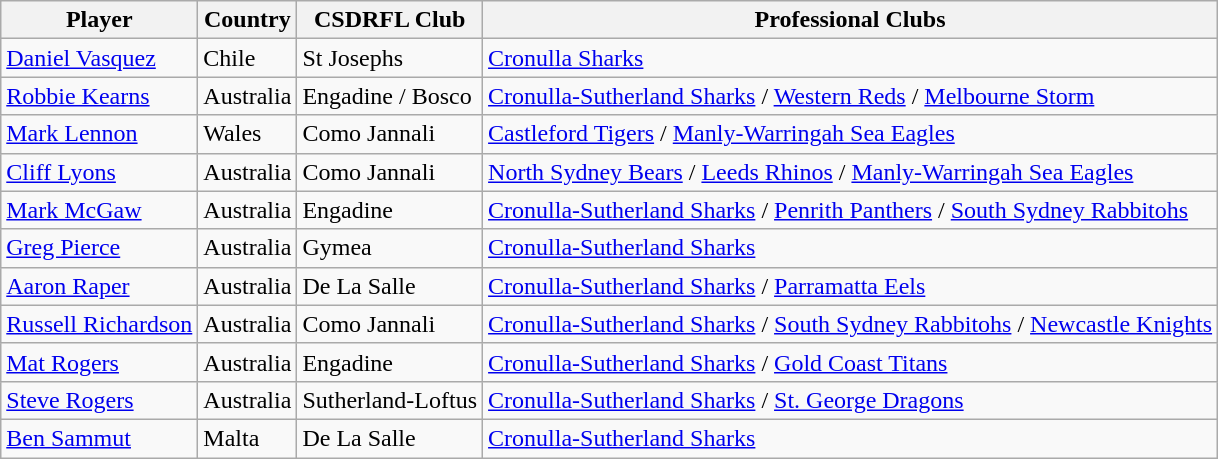<table class="wikitable">
<tr>
<th>Player</th>
<th>Country</th>
<th>CSDRFL Club</th>
<th>Professional Clubs</th>
</tr>
<tr>
<td><a href='#'>Daniel Vasquez</a></td>
<td> Chile</td>
<td>St Josephs</td>
<td><a href='#'>Cronulla Sharks</a></td>
</tr>
<tr>
<td><a href='#'>Robbie Kearns</a></td>
<td> Australia</td>
<td>Engadine / Bosco</td>
<td><a href='#'>Cronulla-Sutherland Sharks</a> / <a href='#'>Western Reds</a> / <a href='#'>Melbourne Storm</a></td>
</tr>
<tr>
<td><a href='#'>Mark Lennon</a></td>
<td> Wales</td>
<td>Como Jannali</td>
<td><a href='#'>Castleford Tigers</a> / <a href='#'>Manly-Warringah Sea Eagles</a></td>
</tr>
<tr>
<td><a href='#'>Cliff Lyons</a></td>
<td> Australia</td>
<td>Como Jannali</td>
<td><a href='#'>North Sydney Bears</a> / <a href='#'>Leeds Rhinos</a> / <a href='#'>Manly-Warringah Sea Eagles</a></td>
</tr>
<tr>
<td><a href='#'>Mark McGaw</a></td>
<td> Australia</td>
<td>Engadine</td>
<td><a href='#'>Cronulla-Sutherland Sharks</a> / <a href='#'>Penrith Panthers</a> / <a href='#'>South Sydney Rabbitohs</a></td>
</tr>
<tr>
<td><a href='#'>Greg Pierce</a></td>
<td> Australia</td>
<td>Gymea</td>
<td><a href='#'>Cronulla-Sutherland Sharks</a></td>
</tr>
<tr>
<td><a href='#'>Aaron Raper</a></td>
<td> Australia</td>
<td>De La Salle</td>
<td><a href='#'>Cronulla-Sutherland Sharks</a> / <a href='#'>Parramatta Eels</a></td>
</tr>
<tr>
<td><a href='#'>Russell Richardson</a></td>
<td> Australia</td>
<td>Como Jannali</td>
<td><a href='#'>Cronulla-Sutherland Sharks</a> / <a href='#'>South Sydney Rabbitohs</a> / <a href='#'>Newcastle Knights</a></td>
</tr>
<tr>
<td><a href='#'>Mat Rogers</a></td>
<td> Australia</td>
<td>Engadine</td>
<td><a href='#'>Cronulla-Sutherland Sharks</a> / <a href='#'>Gold Coast Titans</a></td>
</tr>
<tr>
<td><a href='#'>Steve Rogers</a></td>
<td> Australia</td>
<td>Sutherland-Loftus</td>
<td><a href='#'>Cronulla-Sutherland Sharks</a> / <a href='#'>St. George Dragons</a></td>
</tr>
<tr>
<td><a href='#'>Ben Sammut</a></td>
<td> Malta</td>
<td>De La Salle</td>
<td><a href='#'>Cronulla-Sutherland Sharks</a></td>
</tr>
</table>
